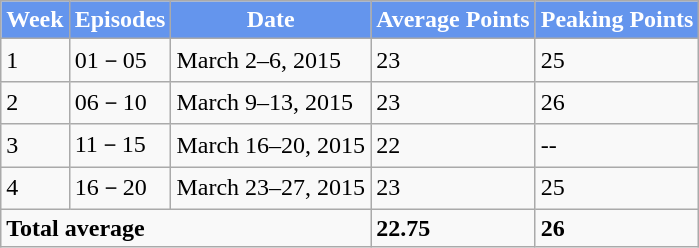<table class="wikitable">
<tr style="background:cornflowerblue; color:white" align="center">
<td><strong>Week</strong></td>
<td><strong>Episodes</strong></td>
<td><strong>Date</strong></td>
<td><strong>Average Points</strong></td>
<td><strong>Peaking Points</strong></td>
</tr>
<tr>
<td>1</td>
<td>01－05</td>
<td>March 2–6, 2015</td>
<td>23</td>
<td>25</td>
</tr>
<tr>
<td>2</td>
<td>06－10</td>
<td>March 9–13, 2015</td>
<td>23</td>
<td>26</td>
</tr>
<tr>
<td>3</td>
<td>11－15</td>
<td>March 16–20, 2015</td>
<td>22</td>
<td>--</td>
</tr>
<tr>
<td>4</td>
<td>16－20</td>
<td>March 23–27, 2015</td>
<td>23</td>
<td>25</td>
</tr>
<tr>
<td colspan="3"><strong>Total average</strong></td>
<td><strong>22.75</strong></td>
<td><strong>26</strong></td>
</tr>
</table>
